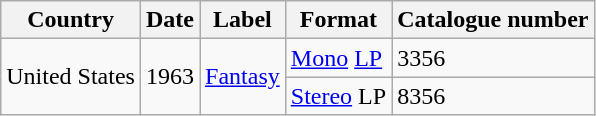<table class="wikitable">
<tr>
<th>Country</th>
<th>Date</th>
<th>Label</th>
<th>Format</th>
<th>Catalogue number</th>
</tr>
<tr>
<td rowspan=2>United States</td>
<td rowspan=2>1963</td>
<td rowspan=2><a href='#'>Fantasy</a></td>
<td><a href='#'>Mono</a> <a href='#'>LP</a></td>
<td>3356</td>
</tr>
<tr>
<td><a href='#'>Stereo</a> LP</td>
<td>8356</td>
</tr>
</table>
